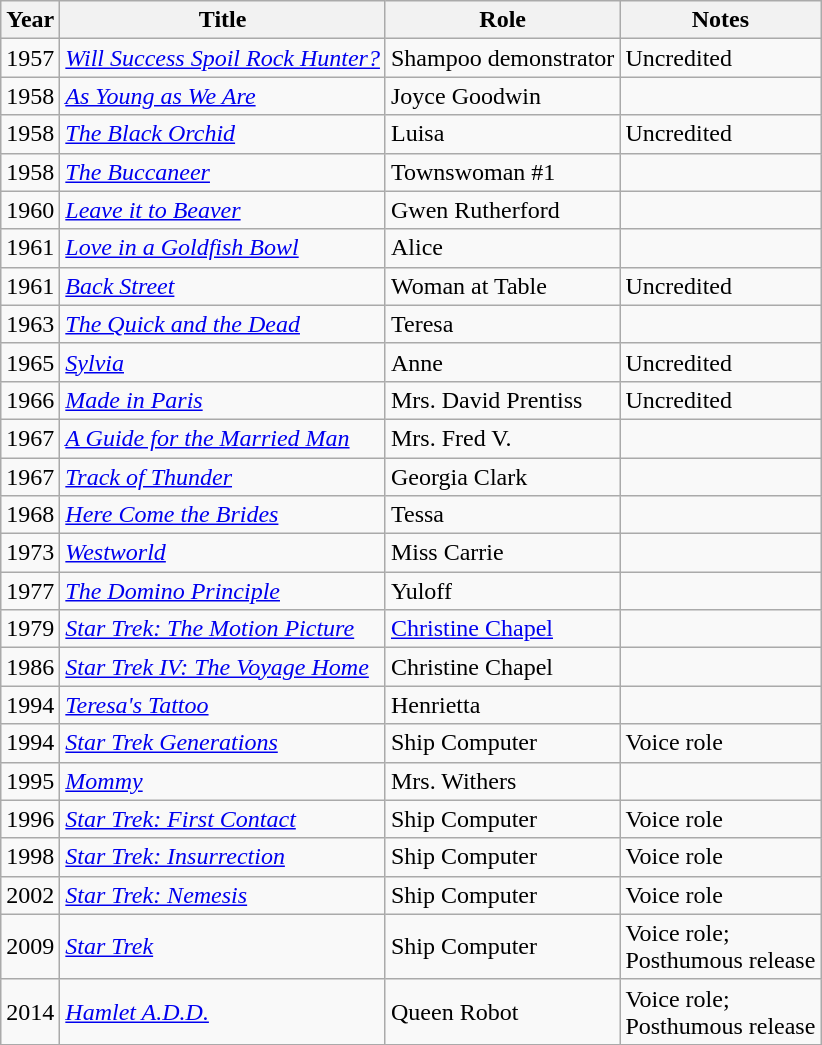<table class="wikitable sortable">
<tr>
<th>Year</th>
<th>Title</th>
<th>Role</th>
<th class="unsortable">Notes</th>
</tr>
<tr>
<td>1957</td>
<td><em><a href='#'>Will Success Spoil Rock Hunter?</a></em></td>
<td>Shampoo demonstrator</td>
<td>Uncredited</td>
</tr>
<tr>
<td>1958</td>
<td><em><a href='#'>As Young as We Are</a></em></td>
<td>Joyce Goodwin</td>
<td></td>
</tr>
<tr>
<td>1958</td>
<td><em><a href='#'>The Black Orchid</a></em></td>
<td>Luisa</td>
<td>Uncredited</td>
</tr>
<tr>
<td>1958</td>
<td><em><a href='#'>The Buccaneer</a></em></td>
<td>Townswoman #1</td>
<td></td>
</tr>
<tr>
<td>1960</td>
<td><em><a href='#'>Leave it to Beaver</a></em></td>
<td>Gwen Rutherford</td>
<td></td>
</tr>
<tr>
<td>1961</td>
<td><em><a href='#'>Love in a Goldfish Bowl</a></em></td>
<td>Alice</td>
<td></td>
</tr>
<tr>
<td>1961</td>
<td><em><a href='#'>Back Street</a></em></td>
<td>Woman at Table</td>
<td>Uncredited</td>
</tr>
<tr>
<td>1963</td>
<td><em><a href='#'>The Quick and the Dead</a></em></td>
<td>Teresa</td>
<td></td>
</tr>
<tr>
<td>1965</td>
<td><em><a href='#'>Sylvia</a></em></td>
<td>Anne</td>
<td>Uncredited</td>
</tr>
<tr>
<td>1966</td>
<td><em><a href='#'>Made in Paris</a></em></td>
<td>Mrs. David Prentiss</td>
<td>Uncredited</td>
</tr>
<tr>
<td>1967</td>
<td><em><a href='#'>A Guide for the Married Man</a></em></td>
<td>Mrs. Fred V.</td>
<td></td>
</tr>
<tr>
<td>1967</td>
<td><em><a href='#'>Track of Thunder</a></em></td>
<td>Georgia Clark</td>
<td></td>
</tr>
<tr>
<td>1968</td>
<td><em><a href='#'>Here Come the Brides</a></em></td>
<td>Tessa</td>
<td></td>
</tr>
<tr>
<td>1973</td>
<td><em><a href='#'>Westworld</a></em></td>
<td>Miss Carrie</td>
<td></td>
</tr>
<tr>
<td>1977</td>
<td><em><a href='#'>The Domino Principle</a></em></td>
<td>Yuloff</td>
<td></td>
</tr>
<tr>
<td>1979</td>
<td><em><a href='#'>Star Trek: The Motion Picture</a></em></td>
<td><a href='#'>Christine Chapel</a></td>
<td></td>
</tr>
<tr>
<td>1986</td>
<td><em><a href='#'>Star Trek IV: The Voyage Home</a></em></td>
<td>Christine Chapel</td>
<td></td>
</tr>
<tr>
<td>1994</td>
<td><em><a href='#'>Teresa's Tattoo</a></em></td>
<td>Henrietta</td>
<td></td>
</tr>
<tr>
<td>1994</td>
<td><em><a href='#'>Star Trek Generations</a></em></td>
<td>Ship Computer</td>
<td>Voice role</td>
</tr>
<tr>
<td>1995</td>
<td><em><a href='#'>Mommy</a></em></td>
<td>Mrs. Withers</td>
<td></td>
</tr>
<tr>
<td>1996</td>
<td><em><a href='#'>Star Trek: First Contact</a></em></td>
<td>Ship Computer</td>
<td>Voice role</td>
</tr>
<tr>
<td>1998</td>
<td><em><a href='#'>Star Trek: Insurrection</a></em></td>
<td>Ship Computer</td>
<td>Voice role</td>
</tr>
<tr>
<td>2002</td>
<td><em><a href='#'>Star Trek: Nemesis</a></em></td>
<td>Ship Computer</td>
<td>Voice role</td>
</tr>
<tr>
<td>2009</td>
<td><em><a href='#'>Star Trek</a></em></td>
<td>Ship Computer</td>
<td>Voice role;<br>Posthumous release</td>
</tr>
<tr>
<td>2014</td>
<td><em><a href='#'>Hamlet A.D.D.</a></em></td>
<td>Queen Robot</td>
<td>Voice role;<br>Posthumous release</td>
</tr>
<tr>
</tr>
</table>
